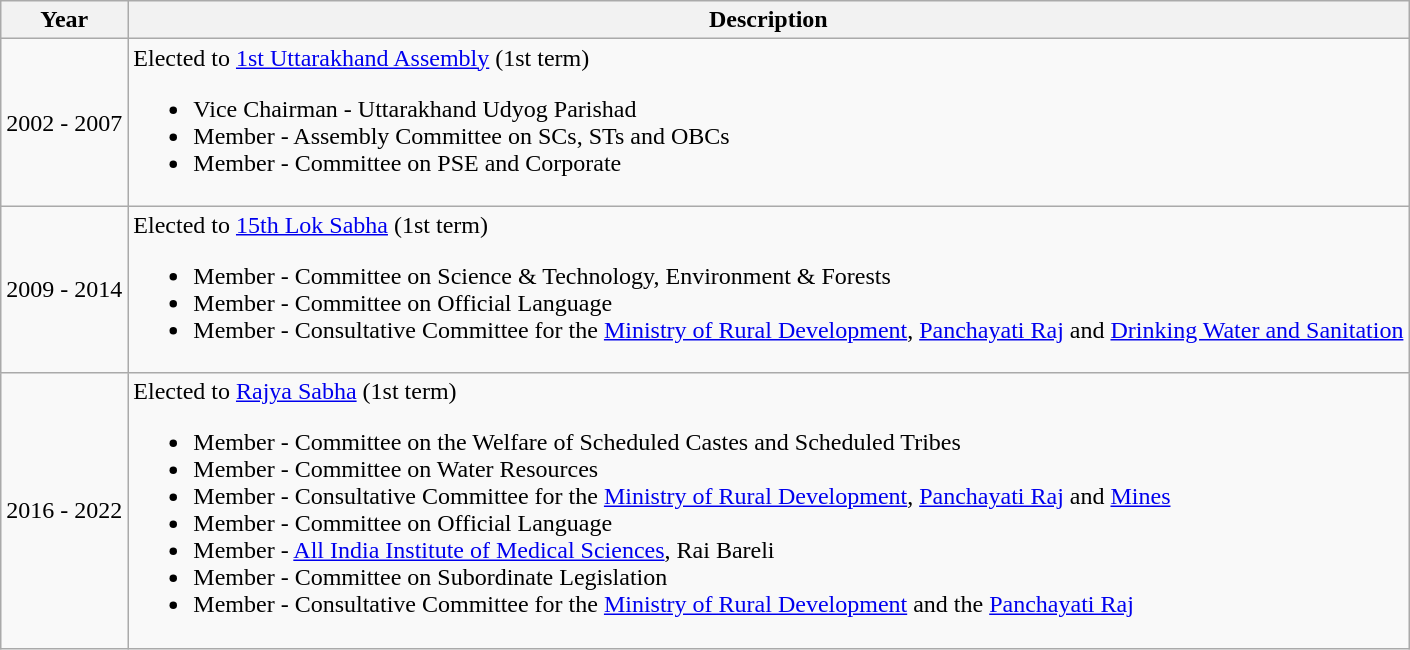<table class="wikitable">
<tr>
<th>Year</th>
<th>Description</th>
</tr>
<tr>
<td>2002 - 2007</td>
<td>Elected to <a href='#'>1st Uttarakhand Assembly</a> (1st term)<br><ul><li>Vice Chairman - Uttarakhand Udyog Parishad </li><li>Member - Assembly Committee on SCs, STs and OBCs </li><li>Member - Committee on PSE and Corporate </li></ul></td>
</tr>
<tr>
<td>2009 - 2014</td>
<td>Elected to <a href='#'>15th Lok Sabha</a> (1st term)<br><ul><li>Member - Committee on Science & Technology, Environment & Forests </li><li>Member - Committee on Official Language </li><li>Member - Consultative Committee for the <a href='#'>Ministry of Rural Development</a>, <a href='#'>Panchayati Raj</a> and <a href='#'>Drinking Water and Sanitation</a> </li></ul></td>
</tr>
<tr>
<td>2016 - 2022</td>
<td>Elected to <a href='#'>Rajya Sabha</a> (1st term)<br><ul><li>Member - Committee on the Welfare of Scheduled Castes and Scheduled Tribes </li><li>Member - Committee on Water Resources </li><li>Member - Consultative Committee for the <a href='#'>Ministry of Rural Development</a>, <a href='#'>Panchayati Raj</a> and <a href='#'>Mines</a> </li><li>Member - Committee on Official Language </li><li>Member - <a href='#'>All India Institute of Medical Sciences</a>, Rai Bareli </li><li>Member - Committee on Subordinate Legislation </li><li>Member - Consultative Committee for the <a href='#'>Ministry of Rural Development</a> and the <a href='#'>Panchayati Raj</a></li></ul></td>
</tr>
</table>
